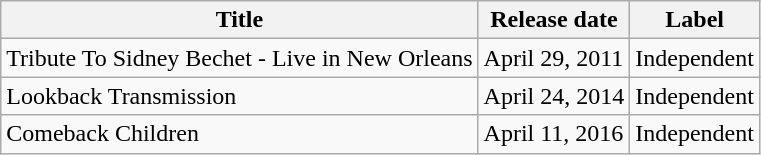<table class="wikitable">
<tr>
<th>Title</th>
<th>Release date</th>
<th>Label</th>
</tr>
<tr>
<td>Tribute To Sidney Bechet - Live in New Orleans</td>
<td>April 29, 2011</td>
<td>Independent</td>
</tr>
<tr>
<td>Lookback Transmission</td>
<td>April 24, 2014</td>
<td>Independent</td>
</tr>
<tr>
<td>Comeback Children</td>
<td>April 11, 2016</td>
<td>Independent</td>
</tr>
</table>
